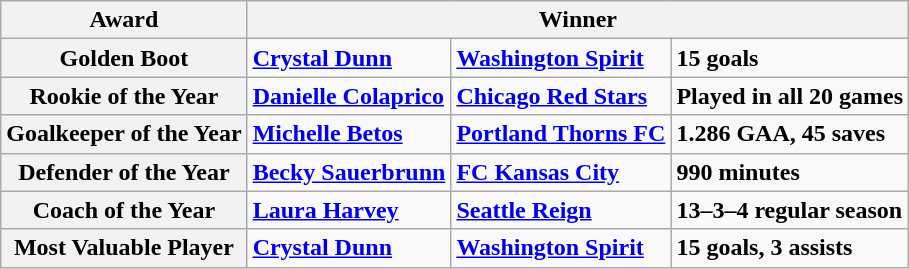<table class="wikitable">
<tr>
<th>Award</th>
<th colspan=3>Winner</th>
</tr>
<tr>
<th>Golden Boot </th>
<td><strong> <a href='#'>Crystal Dunn</a></strong></td>
<td><strong><a href='#'>Washington Spirit</a></strong></td>
<td><strong>15 goals</strong></td>
</tr>
<tr>
<th>Rookie of the Year </th>
<td><strong> <a href='#'>Danielle Colaprico</a></strong></td>
<td><strong><a href='#'>Chicago Red Stars</a></strong></td>
<td><strong>Played in all 20 games</strong></td>
</tr>
<tr>
<th>Goalkeeper of the Year </th>
<td><strong> <a href='#'>Michelle Betos</a> </strong></td>
<td><strong><a href='#'>Portland Thorns FC</a></strong></td>
<td><strong>1.286 GAA, 45 saves</strong></td>
</tr>
<tr>
<th>Defender of the Year </th>
<td><strong> <a href='#'>Becky Sauerbrunn</a></strong></td>
<td><strong><a href='#'>FC Kansas City</a></strong></td>
<td><strong>990 minutes</strong></td>
</tr>
<tr>
<th>Coach of the Year </th>
<td><strong> <a href='#'>Laura Harvey</a></strong></td>
<td><strong><a href='#'>Seattle Reign</a></strong></td>
<td><strong>13–3–4 regular season</strong></td>
</tr>
<tr>
<th>Most Valuable Player </th>
<td><strong> <a href='#'>Crystal Dunn</a></strong></td>
<td><strong><a href='#'>Washington Spirit</a></strong></td>
<td><strong>15 goals, 3 assists</strong></td>
</tr>
</table>
